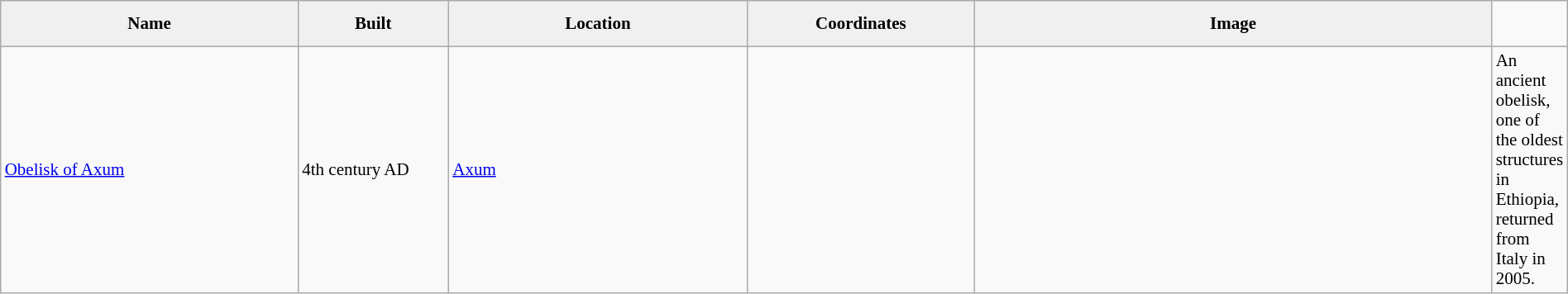<table class="wikitable" style="width:100%; border-collapse:collapse; text-align:left; font-size:14px; margin-bottom:20px;">
<tr>
<th style="padding:10px; background-color:#f0f0f0; width:20%;">Name</th>
<th style="padding:10px; background-color:#f0f0f0; width:10%;">Built</th>
<th style="padding:10px; background-color:#f0f0f0; width:20%;">Location</th>
<th style="padding:10px; background-color:#f0f0f0; width:15%;">Coordinates</th>
<th style="padding:10px; background-color:#f0f0f0; width:35%;">Image</th>
</tr>
<tr>
<td><a href='#'>Obelisk of Axum</a></td>
<td>4th century AD</td>
<td><a href='#'>Axum</a></td>
<td></td>
<td></td>
<td>An ancient obelisk, one of the oldest structures in Ethiopia, returned from Italy in 2005.</td>
</tr>
</table>
